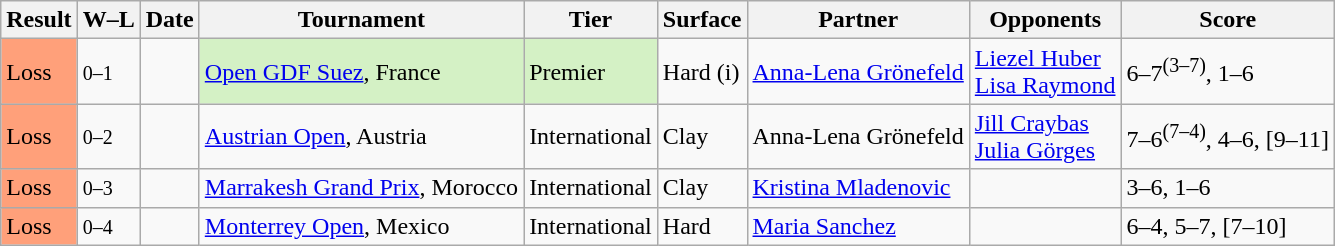<table class="sortable wikitable">
<tr>
<th>Result</th>
<th class="unsortable">W–L</th>
<th>Date</th>
<th>Tournament</th>
<th>Tier</th>
<th>Surface</th>
<th>Partner</th>
<th>Opponents</th>
<th class="unsortable">Score</th>
</tr>
<tr>
<td bgcolor="FFA07A">Loss</td>
<td><small>0–1</small></td>
<td><a href='#'></a></td>
<td bgcolor="d4f1c5"><a href='#'>Open GDF Suez</a>, France</td>
<td bgcolor="d4f1c5">Premier</td>
<td>Hard (i)</td>
<td> <a href='#'>Anna-Lena Grönefeld</a></td>
<td> <a href='#'>Liezel Huber</a> <br>  <a href='#'>Lisa Raymond</a></td>
<td>6–7<sup>(3–7)</sup>, 1–6</td>
</tr>
<tr>
<td bgcolor="FFA07A">Loss</td>
<td><small>0–2</small></td>
<td><a href='#'></a></td>
<td><a href='#'>Austrian Open</a>, Austria</td>
<td>International</td>
<td>Clay</td>
<td> Anna-Lena Grönefeld</td>
<td> <a href='#'>Jill Craybas</a> <br>  <a href='#'>Julia Görges</a></td>
<td>7–6<sup>(7–4)</sup>, 4–6, [9–11]</td>
</tr>
<tr>
<td bgcolor="FFA07A">Loss</td>
<td><small>0–3</small></td>
<td><a href='#'></a></td>
<td><a href='#'>Marrakesh Grand Prix</a>, Morocco</td>
<td>International</td>
<td>Clay</td>
<td> <a href='#'>Kristina Mladenovic</a></td>
<td></td>
<td>3–6, 1–6</td>
</tr>
<tr>
<td bgcolor="FFA07A">Loss</td>
<td><small>0–4</small></td>
<td><a href='#'></a></td>
<td><a href='#'>Monterrey Open</a>, Mexico</td>
<td>International</td>
<td>Hard</td>
<td> <a href='#'>Maria Sanchez</a></td>
<td></td>
<td>6–4, 5–7, [7–10]</td>
</tr>
</table>
